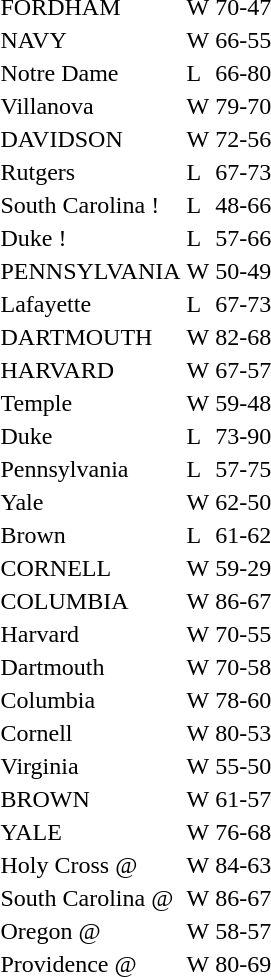<table>
<tr>
<td>FORDHAM</td>
<td>W</td>
<td>70-47</td>
<td></td>
</tr>
<tr>
<td>NAVY</td>
<td>W</td>
<td>66-55</td>
<td></td>
</tr>
<tr>
<td>Notre Dame</td>
<td>L</td>
<td>66-80</td>
<td></td>
</tr>
<tr>
<td>Villanova</td>
<td>W</td>
<td>79-70</td>
<td></td>
</tr>
<tr>
<td>DAVIDSON</td>
<td>W</td>
<td>72-56</td>
<td></td>
</tr>
<tr>
<td>Rutgers</td>
<td>L</td>
<td>67-73</td>
<td></td>
</tr>
<tr>
<td>South Carolina !</td>
<td>L</td>
<td>48-66</td>
<td></td>
</tr>
<tr>
<td>Duke !</td>
<td>L</td>
<td>57-66</td>
<td></td>
</tr>
<tr>
<td>PENNSYLVANIA</td>
<td>W</td>
<td>50-49</td>
<td></td>
</tr>
<tr>
<td>Lafayette</td>
<td>L</td>
<td>67-73</td>
<td></td>
</tr>
<tr>
<td>DARTMOUTH</td>
<td>W</td>
<td>82-68</td>
<td></td>
</tr>
<tr>
<td>HARVARD</td>
<td>W</td>
<td>67-57</td>
<td></td>
</tr>
<tr>
<td>Temple</td>
<td>W</td>
<td>59-48</td>
<td></td>
</tr>
<tr>
<td>Duke</td>
<td>L</td>
<td>73-90</td>
<td></td>
</tr>
<tr>
<td>Pennsylvania</td>
<td>L</td>
<td>57-75</td>
<td></td>
</tr>
<tr>
<td>Yale</td>
<td>W</td>
<td>62-50</td>
<td></td>
</tr>
<tr>
<td>Brown</td>
<td>L</td>
<td>61-62</td>
<td></td>
</tr>
<tr>
<td>CORNELL</td>
<td>W</td>
<td>59-29</td>
<td></td>
</tr>
<tr>
<td>COLUMBIA</td>
<td>W</td>
<td>86-67</td>
<td></td>
</tr>
<tr>
<td>Harvard</td>
<td>W</td>
<td>70-55</td>
<td></td>
</tr>
<tr>
<td>Dartmouth</td>
<td>W</td>
<td>70-58</td>
<td></td>
</tr>
<tr>
<td>Columbia</td>
<td>W</td>
<td>78-60</td>
<td></td>
</tr>
<tr>
<td>Cornell</td>
<td>W</td>
<td>80-53</td>
<td></td>
</tr>
<tr>
<td>Virginia</td>
<td>W</td>
<td>55-50</td>
<td></td>
</tr>
<tr>
<td>BROWN</td>
<td>W</td>
<td>61-57</td>
<td></td>
</tr>
<tr>
<td>YALE</td>
<td>W</td>
<td>76-68</td>
<td></td>
</tr>
<tr>
<td>Holy Cross @</td>
<td>W</td>
<td>84-63</td>
<td></td>
</tr>
<tr>
<td>South Carolina @</td>
<td>W</td>
<td>86-67</td>
<td></td>
</tr>
<tr>
<td>Oregon @</td>
<td>W</td>
<td>58-57</td>
<td></td>
</tr>
<tr>
<td>Providence @</td>
<td>W</td>
<td>80-69</td>
</tr>
</table>
